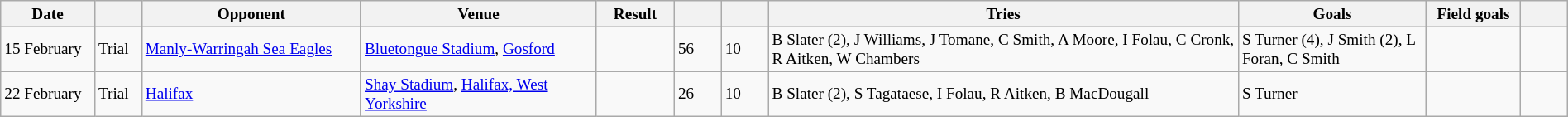<table class="wikitable"  style="font-size:80%; width:100%;">
<tr>
<th width="6%">Date</th>
<th width="3%"></th>
<th width="14%">Opponent</th>
<th width="15%">Venue</th>
<th width="5%">Result</th>
<th width="3%"></th>
<th width="3%"></th>
<th width="30%">Tries</th>
<th width="12%">Goals</th>
<th width="6%">Field goals</th>
<th width="3%"></th>
</tr>
<tr>
<td>15 February</td>
<td>Trial</td>
<td> <a href='#'>Manly-Warringah Sea Eagles</a></td>
<td><a href='#'>Bluetongue Stadium</a>, <a href='#'>Gosford</a></td>
<td></td>
<td>56</td>
<td>10</td>
<td>B Slater (2), J Williams, J Tomane, C Smith, A Moore, I Folau, C Cronk, R Aitken, W Chambers</td>
<td>S Turner (4), J Smith (2), L Foran, C Smith</td>
<td></td>
<td></td>
</tr>
<tr>
<td>22 February</td>
<td>Trial</td>
<td> <a href='#'>Halifax</a></td>
<td><a href='#'>Shay Stadium</a>, <a href='#'>Halifax, West Yorkshire</a></td>
<td></td>
<td>26</td>
<td>10</td>
<td>B Slater (2), S Tagataese, I Folau, R Aitken, B MacDougall</td>
<td>S Turner</td>
<td></td>
<td></td>
</tr>
</table>
